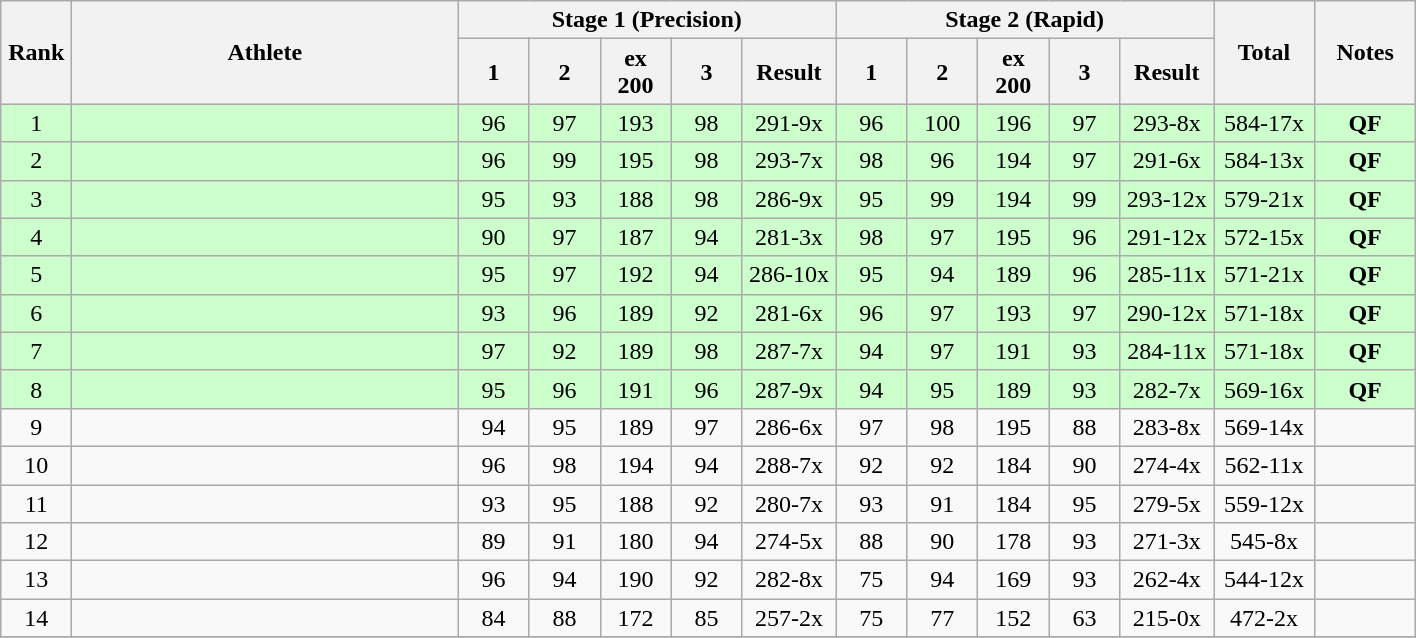<table class="wikitable sortable" style="text-align:center;">
<tr>
<th rowspan=2 width=40>Rank</th>
<th rowspan=2 width=250>Athlete</th>
<th colspan=5>Stage 1 (Precision)</th>
<th colspan=5>Stage 2 (Rapid)</th>
<th rowspan=2 width=60>Total</th>
<th rowspan=2 width=60>Notes</th>
</tr>
<tr>
<th width=40>1</th>
<th width=40>2</th>
<th width=40>ex 200</th>
<th width=40>3</th>
<th width=55>Result</th>
<th width=40>1</th>
<th width=40>2</th>
<th width=40>ex 200</th>
<th width=40>3</th>
<th width=55>Result</th>
</tr>
<tr bgcolor=ccffcc>
<td>1</td>
<td align=left></td>
<td>96</td>
<td>97</td>
<td>193</td>
<td>98</td>
<td>291-9x</td>
<td>96</td>
<td>100</td>
<td>196</td>
<td>97</td>
<td>293-8x</td>
<td>584-17x</td>
<td><strong>QF</strong></td>
</tr>
<tr bgcolor=ccffcc>
<td>2</td>
<td align=left></td>
<td>96</td>
<td>99</td>
<td>195</td>
<td>98</td>
<td>293-7x</td>
<td>98</td>
<td>96</td>
<td>194</td>
<td>97</td>
<td>291-6x</td>
<td>584-13x</td>
<td><strong>QF</strong></td>
</tr>
<tr bgcolor=ccffcc>
<td>3</td>
<td align=left></td>
<td>95</td>
<td>93</td>
<td>188</td>
<td>98</td>
<td>286-9x</td>
<td>95</td>
<td>99</td>
<td>194</td>
<td>99</td>
<td>293-12x</td>
<td>579-21x</td>
<td><strong>QF</strong></td>
</tr>
<tr bgcolor=ccffcc>
<td>4</td>
<td align=left></td>
<td>90</td>
<td>97</td>
<td>187</td>
<td>94</td>
<td>281-3x</td>
<td>98</td>
<td>97</td>
<td>195</td>
<td>96</td>
<td>291-12x</td>
<td>572-15x</td>
<td><strong>QF</strong></td>
</tr>
<tr bgcolor=ccffcc>
<td>5</td>
<td align=left></td>
<td>95</td>
<td>97</td>
<td>192</td>
<td>94</td>
<td>286-10x</td>
<td>95</td>
<td>94</td>
<td>189</td>
<td>96</td>
<td>285-11x</td>
<td>571-21x</td>
<td><strong>QF</strong></td>
</tr>
<tr bgcolor=ccffcc>
<td>6</td>
<td align=left></td>
<td>93</td>
<td>96</td>
<td>189</td>
<td>92</td>
<td>281-6x</td>
<td>96</td>
<td>97</td>
<td>193</td>
<td>97</td>
<td>290-12x</td>
<td>571-18x</td>
<td><strong>QF</strong></td>
</tr>
<tr bgcolor=ccffcc>
<td>7</td>
<td align=left></td>
<td>97</td>
<td>92</td>
<td>189</td>
<td>98</td>
<td>287-7x</td>
<td>94</td>
<td>97</td>
<td>191</td>
<td>93</td>
<td>284-11x</td>
<td>571-18x</td>
<td><strong>QF</strong></td>
</tr>
<tr bgcolor=ccffcc>
<td>8</td>
<td align=left></td>
<td>95</td>
<td>96</td>
<td>191</td>
<td>96</td>
<td>287-9x</td>
<td>94</td>
<td>95</td>
<td>189</td>
<td>93</td>
<td>282-7x</td>
<td>569-16x</td>
<td><strong>QF</strong></td>
</tr>
<tr>
<td>9</td>
<td align=left></td>
<td>94</td>
<td>95</td>
<td>189</td>
<td>97</td>
<td>286-6x</td>
<td>97</td>
<td>98</td>
<td>195</td>
<td>88</td>
<td>283-8x</td>
<td>569-14x</td>
<td></td>
</tr>
<tr>
<td>10</td>
<td align=left></td>
<td>96</td>
<td>98</td>
<td>194</td>
<td>94</td>
<td>288-7x</td>
<td>92</td>
<td>92</td>
<td>184</td>
<td>90</td>
<td>274-4x</td>
<td>562-11x</td>
<td></td>
</tr>
<tr>
<td>11</td>
<td align=left></td>
<td>93</td>
<td>95</td>
<td>188</td>
<td>92</td>
<td>280-7x</td>
<td>93</td>
<td>91</td>
<td>184</td>
<td>95</td>
<td>279-5x</td>
<td>559-12x</td>
<td></td>
</tr>
<tr>
<td>12</td>
<td align=left></td>
<td>89</td>
<td>91</td>
<td>180</td>
<td>94</td>
<td>274-5x</td>
<td>88</td>
<td>90</td>
<td>178</td>
<td>93</td>
<td>271-3x</td>
<td>545-8x</td>
<td></td>
</tr>
<tr>
<td>13</td>
<td align=left></td>
<td>96</td>
<td>94</td>
<td>190</td>
<td>92</td>
<td>282-8x</td>
<td>75</td>
<td>94</td>
<td>169</td>
<td>93</td>
<td>262-4x</td>
<td>544-12x</td>
<td></td>
</tr>
<tr>
<td>14</td>
<td align=left></td>
<td>84</td>
<td>88</td>
<td>172</td>
<td>85</td>
<td>257-2x</td>
<td>75</td>
<td>77</td>
<td>152</td>
<td>63</td>
<td>215-0x</td>
<td>472-2x</td>
<td></td>
</tr>
<tr>
</tr>
</table>
